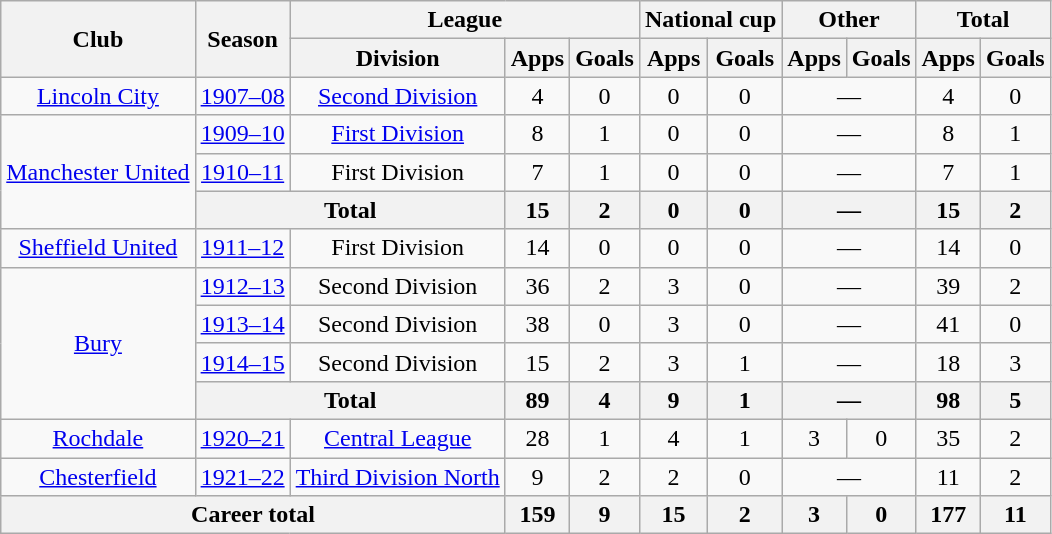<table class="wikitable" style="text-align:center">
<tr>
<th rowspan="2">Club</th>
<th rowspan="2">Season</th>
<th colspan="3">League</th>
<th colspan="2">National cup</th>
<th colspan="2">Other</th>
<th colspan="2">Total</th>
</tr>
<tr>
<th>Division</th>
<th>Apps</th>
<th>Goals</th>
<th>Apps</th>
<th>Goals</th>
<th>Apps</th>
<th>Goals</th>
<th>Apps</th>
<th>Goals</th>
</tr>
<tr>
<td><a href='#'>Lincoln City</a></td>
<td><a href='#'>1907–08</a></td>
<td><a href='#'>Second Division</a></td>
<td>4</td>
<td>0</td>
<td>0</td>
<td>0</td>
<td colspan="2">—</td>
<td>4</td>
<td>0</td>
</tr>
<tr>
<td rowspan="3"><a href='#'>Manchester United</a></td>
<td><a href='#'>1909–10</a></td>
<td><a href='#'>First Division</a></td>
<td>8</td>
<td>1</td>
<td>0</td>
<td>0</td>
<td colspan="2">—</td>
<td>8</td>
<td>1</td>
</tr>
<tr>
<td><a href='#'>1910–11</a></td>
<td>First Division</td>
<td>7</td>
<td>1</td>
<td>0</td>
<td>0</td>
<td colspan="2">—</td>
<td>7</td>
<td>1</td>
</tr>
<tr>
<th colspan="2">Total</th>
<th>15</th>
<th>2</th>
<th>0</th>
<th>0</th>
<th colspan="2">—</th>
<th>15</th>
<th>2</th>
</tr>
<tr>
<td><a href='#'>Sheffield United</a></td>
<td><a href='#'>1911–12</a></td>
<td>First Division</td>
<td>14</td>
<td>0</td>
<td>0</td>
<td>0</td>
<td colspan="2">—</td>
<td>14</td>
<td>0</td>
</tr>
<tr>
<td rowspan="4"><a href='#'>Bury</a></td>
<td><a href='#'>1912–13</a></td>
<td>Second Division</td>
<td>36</td>
<td>2</td>
<td>3</td>
<td>0</td>
<td colspan="2">—</td>
<td>39</td>
<td>2</td>
</tr>
<tr>
<td><a href='#'>1913–14</a></td>
<td>Second Division</td>
<td>38</td>
<td>0</td>
<td>3</td>
<td>0</td>
<td colspan="2">—</td>
<td>41</td>
<td>0</td>
</tr>
<tr>
<td><a href='#'>1914–15</a></td>
<td>Second Division</td>
<td>15</td>
<td>2</td>
<td>3</td>
<td>1</td>
<td colspan="2">—</td>
<td>18</td>
<td>3</td>
</tr>
<tr>
<th colspan="2">Total</th>
<th>89</th>
<th>4</th>
<th>9</th>
<th>1</th>
<th colspan="2">—</th>
<th>98</th>
<th>5</th>
</tr>
<tr>
<td><a href='#'>Rochdale</a></td>
<td><a href='#'>1920–21</a></td>
<td><a href='#'>Central League</a></td>
<td>28</td>
<td>1</td>
<td>4</td>
<td>1</td>
<td>3</td>
<td>0</td>
<td>35</td>
<td>2</td>
</tr>
<tr>
<td><a href='#'>Chesterfield</a></td>
<td><a href='#'>1921–22</a></td>
<td><a href='#'>Third Division North</a></td>
<td>9</td>
<td>2</td>
<td>2</td>
<td>0</td>
<td colspan="2">—</td>
<td>11</td>
<td>2</td>
</tr>
<tr>
<th colspan="3">Career total</th>
<th>159</th>
<th>9</th>
<th>15</th>
<th>2</th>
<th>3</th>
<th>0</th>
<th>177</th>
<th>11</th>
</tr>
</table>
